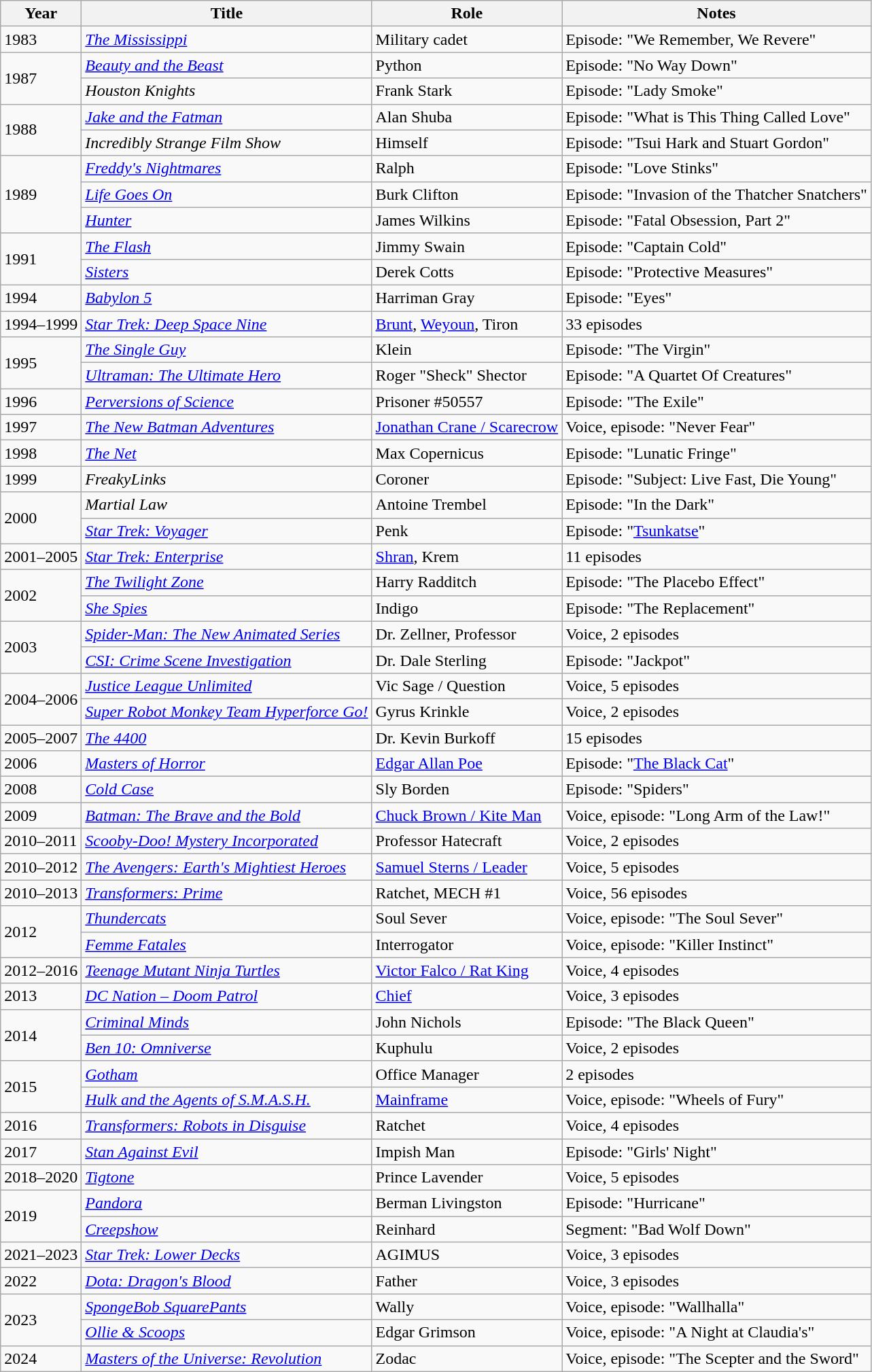<table class="wikitable sortable">
<tr>
<th>Year</th>
<th>Title</th>
<th>Role</th>
<th class="unsortable">Notes</th>
</tr>
<tr>
<td>1983</td>
<td data-sort-value="Mississippi, The"><em><a href='#'>The Mississippi</a></em></td>
<td>Military cadet</td>
<td>Episode: "We Remember, We Revere"</td>
</tr>
<tr>
<td rowspan="2">1987</td>
<td><em><a href='#'>Beauty and the Beast</a></em></td>
<td>Python</td>
<td>Episode: "No Way Down"</td>
</tr>
<tr>
<td><em>Houston Knights</em></td>
<td>Frank Stark</td>
<td>Episode: "Lady Smoke"</td>
</tr>
<tr>
<td rowspan="2">1988</td>
<td><em><a href='#'>Jake and the Fatman</a></em></td>
<td>Alan Shuba</td>
<td>Episode: "What is This Thing Called Love"</td>
</tr>
<tr>
<td><em>Incredibly Strange Film Show</em></td>
<td>Himself</td>
<td>Episode: "Tsui Hark and Stuart Gordon"</td>
</tr>
<tr>
<td rowspan="3">1989</td>
<td><em><a href='#'>Freddy's Nightmares</a></em></td>
<td>Ralph</td>
<td>Episode: "Love Stinks"</td>
</tr>
<tr>
<td><em><a href='#'>Life Goes On</a></em></td>
<td>Burk Clifton</td>
<td>Episode: "Invasion of the Thatcher Snatchers"</td>
</tr>
<tr>
<td><em><a href='#'>Hunter</a></em></td>
<td>James Wilkins</td>
<td>Episode: "Fatal Obsession, Part 2"</td>
</tr>
<tr>
<td rowspan="2">1991</td>
<td data-sort-value="Flash, The"><em><a href='#'>The Flash</a></em></td>
<td>Jimmy Swain</td>
<td>Episode: "Captain Cold"</td>
</tr>
<tr>
<td><em><a href='#'>Sisters</a></em></td>
<td>Derek Cotts</td>
<td>Episode: "Protective Measures"</td>
</tr>
<tr>
<td>1994</td>
<td><em><a href='#'>Babylon 5</a></em></td>
<td>Harriman Gray</td>
<td>Episode: "Eyes"</td>
</tr>
<tr>
<td>1994–1999</td>
<td><em><a href='#'>Star Trek: Deep Space Nine</a></em></td>
<td><a href='#'>Brunt</a>, <a href='#'>Weyoun</a>, Tiron</td>
<td>33 episodes</td>
</tr>
<tr>
<td rowspan="2">1995</td>
<td data-sort-value="Single Guy, The"><em><a href='#'>The Single Guy</a></em></td>
<td>Klein</td>
<td>Episode: "The Virgin"</td>
</tr>
<tr>
<td><em><a href='#'>Ultraman: The Ultimate Hero</a></em></td>
<td>Roger "Sheck" Shector</td>
<td>Episode: "A Quartet Of Creatures"</td>
</tr>
<tr>
<td>1996</td>
<td><em><a href='#'>Perversions of Science</a></em></td>
<td>Prisoner #50557</td>
<td>Episode: "The Exile"</td>
</tr>
<tr>
<td>1997</td>
<td data-sort-value="New Batman Adventures, The"><em><a href='#'>The New Batman Adventures</a></em></td>
<td><a href='#'>Jonathan Crane / Scarecrow</a></td>
<td>Voice, episode: "Never Fear"</td>
</tr>
<tr>
<td>1998</td>
<td data-sort-value="Net, The"><em><a href='#'>The Net</a></em></td>
<td>Max Copernicus</td>
<td>Episode: "Lunatic Fringe"</td>
</tr>
<tr>
<td>1999</td>
<td><em>FreakyLinks</em></td>
<td>Coroner</td>
<td>Episode: "Subject: Live Fast, Die Young"</td>
</tr>
<tr>
<td rowspan="2">2000</td>
<td><em>Martial Law</em></td>
<td>Antoine Trembel</td>
<td>Episode: "In the Dark"</td>
</tr>
<tr>
<td><em><a href='#'>Star Trek: Voyager</a></em></td>
<td>Penk</td>
<td>Episode: "<a href='#'>Tsunkatse</a>"</td>
</tr>
<tr>
<td>2001–2005</td>
<td><em><a href='#'>Star Trek: Enterprise</a></em></td>
<td><a href='#'>Shran</a>, Krem</td>
<td>11 episodes</td>
</tr>
<tr>
<td rowspan="2">2002</td>
<td data-sort-value="Twilight Zone, The"><em><a href='#'>The Twilight Zone</a></em></td>
<td>Harry Radditch</td>
<td>Episode: "The Placebo Effect"</td>
</tr>
<tr>
<td><em><a href='#'>She Spies</a></em></td>
<td>Indigo</td>
<td>Episode: "The Replacement"</td>
</tr>
<tr>
<td rowspan="2">2003</td>
<td><em><a href='#'>Spider-Man: The New Animated Series</a></em></td>
<td>Dr. Zellner, Professor</td>
<td>Voice, 2 episodes</td>
</tr>
<tr>
<td><em><a href='#'>CSI: Crime Scene Investigation</a></em></td>
<td>Dr. Dale Sterling</td>
<td>Episode: "Jackpot"</td>
</tr>
<tr>
<td rowspan="2">2004–2006</td>
<td><em><a href='#'>Justice League Unlimited</a></em></td>
<td>Vic Sage / Question</td>
<td>Voice, 5 episodes</td>
</tr>
<tr>
<td><em><a href='#'>Super Robot Monkey Team Hyperforce Go!</a></em></td>
<td>Gyrus Krinkle</td>
<td>Voice, 2 episodes</td>
</tr>
<tr>
<td>2005–2007</td>
<td data-sort-value="4400, The"><em><a href='#'>The 4400</a></em></td>
<td>Dr. Kevin Burkoff</td>
<td>15 episodes</td>
</tr>
<tr>
<td>2006</td>
<td><em><a href='#'>Masters of Horror</a></em></td>
<td><a href='#'>Edgar Allan Poe</a></td>
<td>Episode: "<a href='#'>The Black Cat</a>"</td>
</tr>
<tr>
<td>2008</td>
<td><em><a href='#'>Cold Case</a></em></td>
<td>Sly Borden</td>
<td>Episode: "Spiders"</td>
</tr>
<tr>
<td>2009</td>
<td><em><a href='#'>Batman: The Brave and the Bold</a></em></td>
<td><a href='#'>Chuck Brown / Kite Man</a></td>
<td>Voice, episode: "Long Arm of the Law!"</td>
</tr>
<tr>
<td>2010–2011</td>
<td><em><a href='#'>Scooby-Doo! Mystery Incorporated</a></em></td>
<td>Professor Hatecraft</td>
<td>Voice, 2 episodes</td>
</tr>
<tr>
<td>2010–2012</td>
<td data-sort-value="Avengers: Earth's Mightiest Heroes, The"><em><a href='#'>The Avengers: Earth's Mightiest Heroes</a></em></td>
<td><a href='#'>Samuel Sterns / Leader</a></td>
<td>Voice, 5 episodes</td>
</tr>
<tr>
<td>2010–2013</td>
<td><em><a href='#'>Transformers: Prime</a></em></td>
<td>Ratchet, MECH #1</td>
<td>Voice, 56 episodes</td>
</tr>
<tr>
<td rowspan="2">2012</td>
<td><em><a href='#'>Thundercats</a></em></td>
<td>Soul Sever</td>
<td>Voice, episode: "The Soul Sever"</td>
</tr>
<tr>
<td><em><a href='#'>Femme Fatales</a></em></td>
<td>Interrogator</td>
<td>Voice, episode: "Killer Instinct"</td>
</tr>
<tr>
<td>2012–2016</td>
<td><em><a href='#'>Teenage Mutant Ninja Turtles</a></em></td>
<td><a href='#'>Victor Falco / Rat King</a></td>
<td>Voice, 4 episodes</td>
</tr>
<tr>
<td>2013</td>
<td><em><a href='#'>DC Nation – Doom Patrol</a></em></td>
<td><a href='#'>Chief</a></td>
<td>Voice, 3 episodes</td>
</tr>
<tr>
<td rowspan="2">2014</td>
<td><em><a href='#'>Criminal Minds</a></em></td>
<td>John Nichols</td>
<td>Episode: "The Black Queen"</td>
</tr>
<tr>
<td><em><a href='#'>Ben 10: Omniverse</a></em></td>
<td>Kuphulu</td>
<td>Voice, 2 episodes</td>
</tr>
<tr>
<td rowspan="2">2015</td>
<td><em><a href='#'>Gotham</a></em></td>
<td>Office Manager</td>
<td>2 episodes</td>
</tr>
<tr>
<td><em><a href='#'>Hulk and the Agents of S.M.A.S.H.</a></em></td>
<td><a href='#'>Mainframe</a></td>
<td>Voice, episode: "Wheels of Fury"</td>
</tr>
<tr>
<td>2016</td>
<td><em><a href='#'>Transformers: Robots in Disguise</a></em></td>
<td>Ratchet</td>
<td>Voice, 4 episodes</td>
</tr>
<tr>
<td>2017</td>
<td><em><a href='#'>Stan Against Evil</a></em></td>
<td>Impish Man</td>
<td>Episode: "Girls' Night"</td>
</tr>
<tr>
<td>2018–2020</td>
<td><em><a href='#'>Tigtone</a></em></td>
<td>Prince Lavender</td>
<td>Voice, 5 episodes</td>
</tr>
<tr>
<td rowspan="2">2019</td>
<td><em><a href='#'>Pandora</a></em></td>
<td>Berman Livingston</td>
<td>Episode: "Hurricane"</td>
</tr>
<tr>
<td><em><a href='#'>Creepshow</a></em></td>
<td>Reinhard</td>
<td>Segment: "Bad Wolf Down"</td>
</tr>
<tr>
<td>2021–2023</td>
<td><em><a href='#'>Star Trek: Lower Decks</a></em></td>
<td>AGIMUS</td>
<td>Voice, 3 episodes</td>
</tr>
<tr>
<td>2022</td>
<td><em><a href='#'>Dota: Dragon's Blood</a></em></td>
<td>Father</td>
<td>Voice, 3 episodes</td>
</tr>
<tr>
<td rowspan="2">2023</td>
<td><em><a href='#'>SpongeBob SquarePants</a></em></td>
<td>Wally</td>
<td>Voice, episode: "Wallhalla"</td>
</tr>
<tr>
<td><em><a href='#'>Ollie & Scoops</a></em></td>
<td>Edgar Grimson</td>
<td>Voice, episode: "A Night at Claudia's"</td>
</tr>
<tr>
<td>2024</td>
<td><em><a href='#'>Masters of the Universe: Revolution</a></em></td>
<td>Zodac</td>
<td>Voice, episode: "The Scepter and the Sword"</td>
</tr>
</table>
